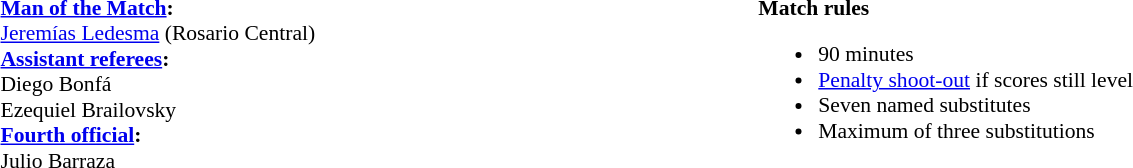<table width=100% style="font-size: 90%">
<tr>
<td><br><strong><a href='#'>Man of the Match</a>:</strong>
<br><a href='#'>Jeremías Ledesma</a> (Rosario Central)<br><strong><a href='#'>Assistant referees</a>:</strong>
<br>Diego Bonfá
<br>Ezequiel Brailovsky
<br><strong><a href='#'>Fourth official</a>:</strong>
<br>Julio Barraza</td>
<td style="width:60%; vertical-align:top"><br><strong>Match rules</strong><ul><li>90 minutes</li><li><a href='#'>Penalty shoot-out</a> if scores still level</li><li>Seven named substitutes</li><li>Maximum of three substitutions</li></ul></td>
</tr>
</table>
